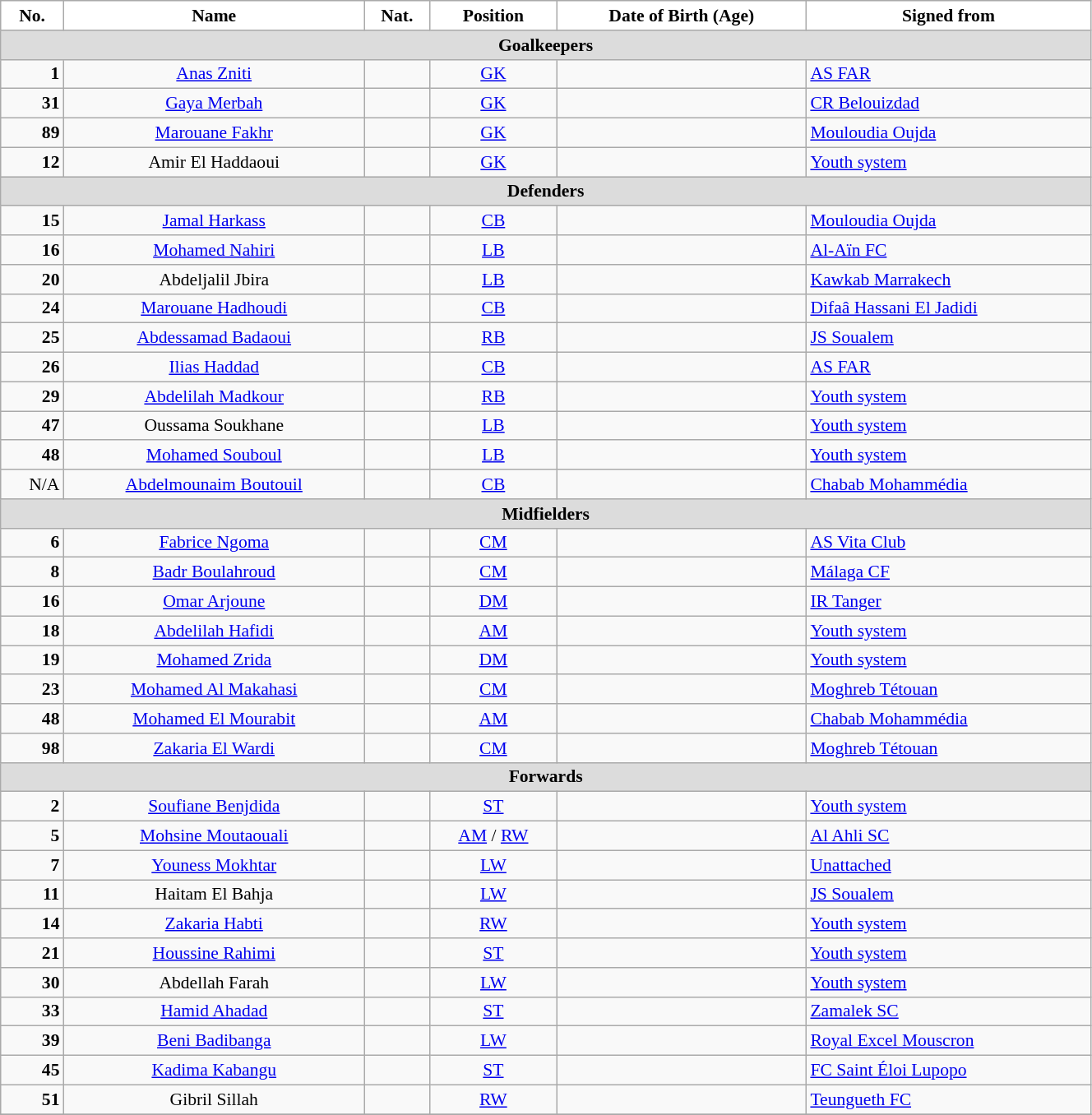<table class="wikitable" style="text-align:center; font-size:90%; width:70%">
<tr>
<th style="background:white; color:black; text-align:center;">No.</th>
<th style="background:white; color:black; text-align:center;">Name</th>
<th style="background:white; color:black; text-align:center;">Nat.</th>
<th style="background:white; color:black; text-align:center;">Position</th>
<th style="background:white; color:black; text-align:center;">Date of Birth (Age)</th>
<th style="background:white; color:black; text-align:center;">Signed from</th>
</tr>
<tr>
<th colspan=10 style="background:#DCDCDC; text-align:center;">Goalkeepers</th>
</tr>
<tr>
<td style="text-align:right"><strong>1</strong></td>
<td><a href='#'>Anas Zniti</a></td>
<td></td>
<td><a href='#'>GK</a></td>
<td></td>
<td style="text-align:left"> <a href='#'>AS FAR</a></td>
</tr>
<tr>
<td style="text-align:right"><strong>31</strong></td>
<td><a href='#'>Gaya Merbah</a></td>
<td></td>
<td><a href='#'>GK</a></td>
<td></td>
<td style="text-align:left"> <a href='#'>CR Belouizdad</a></td>
</tr>
<tr>
<td style="text-align:right"><strong>89</strong></td>
<td><a href='#'>Marouane Fakhr</a></td>
<td></td>
<td><a href='#'>GK</a></td>
<td></td>
<td style="text-align:left"> <a href='#'>Mouloudia Oujda</a></td>
</tr>
<tr>
<td style="text-align:right"><strong>12</strong></td>
<td>Amir El Haddaoui</td>
<td></td>
<td><a href='#'>GK</a></td>
<td></td>
<td style="text-align:left"> <a href='#'>Youth system</a></td>
</tr>
<tr>
<th colspan=10 style="background:#DCDCDC; text-align:center;">Defenders</th>
</tr>
<tr>
<td style="text-align:right"><strong>15</strong></td>
<td><a href='#'>Jamal Harkass</a></td>
<td></td>
<td><a href='#'>CB</a></td>
<td></td>
<td style="text-align:left"> <a href='#'>Mouloudia Oujda</a></td>
</tr>
<tr>
<td style="text-align:right"><strong>16</strong></td>
<td><a href='#'>Mohamed Nahiri</a></td>
<td></td>
<td><a href='#'>LB</a></td>
<td></td>
<td style="text-align:left"> <a href='#'>Al-Aïn FC</a></td>
</tr>
<tr>
<td style="text-align:right"><strong>20</strong></td>
<td>Abdeljalil Jbira</td>
<td></td>
<td><a href='#'>LB</a></td>
<td></td>
<td style="text-align:left"> <a href='#'>Kawkab Marrakech</a></td>
</tr>
<tr>
<td style="text-align:right"><strong>24</strong></td>
<td><a href='#'>Marouane Hadhoudi</a></td>
<td></td>
<td><a href='#'>CB</a></td>
<td></td>
<td style="text-align:left"> <a href='#'>Difaâ Hassani El Jadidi</a></td>
</tr>
<tr>
<td style="text-align:right"><strong>25</strong></td>
<td><a href='#'>Abdessamad Badaoui</a></td>
<td></td>
<td><a href='#'>RB</a></td>
<td></td>
<td style="text-align:left"> <a href='#'>JS Soualem</a></td>
</tr>
<tr>
<td style="text-align:right"><strong>26</strong></td>
<td><a href='#'>Ilias Haddad</a></td>
<td></td>
<td><a href='#'>CB</a></td>
<td></td>
<td style="text-align:left"> <a href='#'>AS FAR</a></td>
</tr>
<tr>
<td style="text-align:right"><strong>29</strong></td>
<td><a href='#'>Abdelilah Madkour</a></td>
<td></td>
<td><a href='#'>RB</a></td>
<td></td>
<td style="text-align:left"> <a href='#'>Youth system</a></td>
</tr>
<tr>
<td style="text-align:right"><strong>47</strong></td>
<td>Oussama Soukhane</td>
<td></td>
<td><a href='#'>LB</a></td>
<td></td>
<td style="text-align:left"> <a href='#'>Youth system</a></td>
</tr>
<tr>
<td style="text-align:right"><strong>48</strong></td>
<td><a href='#'>Mohamed Souboul</a></td>
<td></td>
<td><a href='#'>LB</a></td>
<td></td>
<td style="text-align:left"> <a href='#'>Youth system</a></td>
</tr>
<tr>
<td style="text-align:right">N/A</td>
<td><a href='#'>Abdelmounaim Boutouil</a></td>
<td></td>
<td><a href='#'>CB</a></td>
<td></td>
<td style="text-align:left"> <a href='#'>Chabab Mohammédia</a></td>
</tr>
<tr>
<th colspan=10 style="background:#DCDCDC; text-align:center;">Midfielders</th>
</tr>
<tr>
<td style="text-align:right"><strong>6</strong></td>
<td><a href='#'>Fabrice Ngoma</a></td>
<td></td>
<td><a href='#'>CM</a></td>
<td></td>
<td style="text-align:left"> <a href='#'>AS Vita Club</a></td>
</tr>
<tr>
<td style="text-align:right"><strong>8</strong></td>
<td><a href='#'>Badr Boulahroud</a></td>
<td></td>
<td><a href='#'>CM</a></td>
<td></td>
<td style="text-align:left"> <a href='#'>Málaga CF</a></td>
</tr>
<tr>
<td style="text-align:right"><strong>16</strong></td>
<td><a href='#'>Omar Arjoune</a></td>
<td></td>
<td><a href='#'>DM</a></td>
<td></td>
<td style="text-align:left"> <a href='#'>IR Tanger</a></td>
</tr>
<tr>
<td style="text-align:right"><strong>18</strong></td>
<td><a href='#'>Abdelilah Hafidi</a></td>
<td></td>
<td><a href='#'>AM</a></td>
<td></td>
<td style="text-align:left"> <a href='#'>Youth system</a></td>
</tr>
<tr>
<td style="text-align:right"><strong>19</strong></td>
<td><a href='#'>Mohamed Zrida</a></td>
<td></td>
<td><a href='#'>DM</a></td>
<td></td>
<td style="text-align:left"> <a href='#'>Youth system</a></td>
</tr>
<tr>
<td style="text-align:right"><strong>23</strong></td>
<td><a href='#'>Mohamed Al Makahasi</a></td>
<td></td>
<td><a href='#'>CM</a></td>
<td></td>
<td style="text-align:left"> <a href='#'>Moghreb Tétouan</a></td>
</tr>
<tr>
<td style="text-align:right"><strong>48</strong></td>
<td><a href='#'>Mohamed El Mourabit</a></td>
<td></td>
<td><a href='#'>AM</a></td>
<td></td>
<td style="text-align:left"> <a href='#'>Chabab Mohammédia</a></td>
</tr>
<tr>
<td style="text-align:right"><strong>98</strong></td>
<td><a href='#'>Zakaria El Wardi</a></td>
<td></td>
<td><a href='#'>CM</a></td>
<td></td>
<td style="text-align:left"> <a href='#'>Moghreb Tétouan</a></td>
</tr>
<tr>
<th colspan=10 style="background:#DCDCDC; text-align:center;">Forwards</th>
</tr>
<tr>
<td style="text-align:right"><strong>2</strong></td>
<td><a href='#'>Soufiane Benjdida</a></td>
<td></td>
<td><a href='#'>ST</a></td>
<td></td>
<td style="text-align:left"> <a href='#'>Youth system</a></td>
</tr>
<tr>
<td style="text-align:right"><strong>5</strong></td>
<td><a href='#'>Mohsine Moutaouali</a></td>
<td></td>
<td><a href='#'>AM</a> / <a href='#'>RW</a></td>
<td></td>
<td style="text-align:left"> <a href='#'>Al Ahli SC</a></td>
</tr>
<tr>
<td style="text-align:right"><strong>7</strong></td>
<td><a href='#'>Youness Mokhtar</a></td>
<td></td>
<td><a href='#'>LW</a></td>
<td></td>
<td style="text-align:left"><a href='#'>Unattached</a></td>
</tr>
<tr>
<td style="text-align:right"><strong>11</strong></td>
<td>Haitam El Bahja</td>
<td></td>
<td><a href='#'>LW</a></td>
<td></td>
<td style="text-align:left"> <a href='#'>JS Soualem</a></td>
</tr>
<tr>
<td style="text-align:right"><strong>14</strong></td>
<td><a href='#'>Zakaria Habti</a></td>
<td></td>
<td><a href='#'>RW</a></td>
<td></td>
<td style="text-align:left"> <a href='#'>Youth system</a></td>
</tr>
<tr>
<td style="text-align:right"><strong>21</strong></td>
<td><a href='#'>Houssine Rahimi</a></td>
<td></td>
<td><a href='#'>ST</a></td>
<td></td>
<td style="text-align:left"> <a href='#'>Youth system</a></td>
</tr>
<tr>
<td style="text-align:right"><strong>30</strong></td>
<td>Abdellah Farah</td>
<td></td>
<td><a href='#'>LW</a></td>
<td></td>
<td style="text-align:left"> <a href='#'>Youth system</a></td>
</tr>
<tr>
<td style="text-align:right"><strong>33</strong></td>
<td><a href='#'>Hamid Ahadad</a></td>
<td></td>
<td><a href='#'>ST</a></td>
<td></td>
<td style="text-align:left"> <a href='#'>Zamalek SC</a></td>
</tr>
<tr>
<td style="text-align:right"><strong>39</strong></td>
<td><a href='#'>Beni Badibanga</a></td>
<td></td>
<td><a href='#'>LW</a></td>
<td></td>
<td style="text-align:left"> <a href='#'>Royal Excel Mouscron</a></td>
</tr>
<tr>
<td style="text-align:right"><strong>45</strong></td>
<td><a href='#'>Kadima Kabangu</a></td>
<td></td>
<td><a href='#'>ST</a></td>
<td></td>
<td style="text-align:left"> <a href='#'>FC Saint Éloi Lupopo</a></td>
</tr>
<tr>
<td style="text-align:right"><strong>51</strong></td>
<td>Gibril Sillah</td>
<td></td>
<td><a href='#'>RW</a></td>
<td></td>
<td style="text-align:left"> <a href='#'>Teungueth FC</a></td>
</tr>
<tr>
</tr>
</table>
